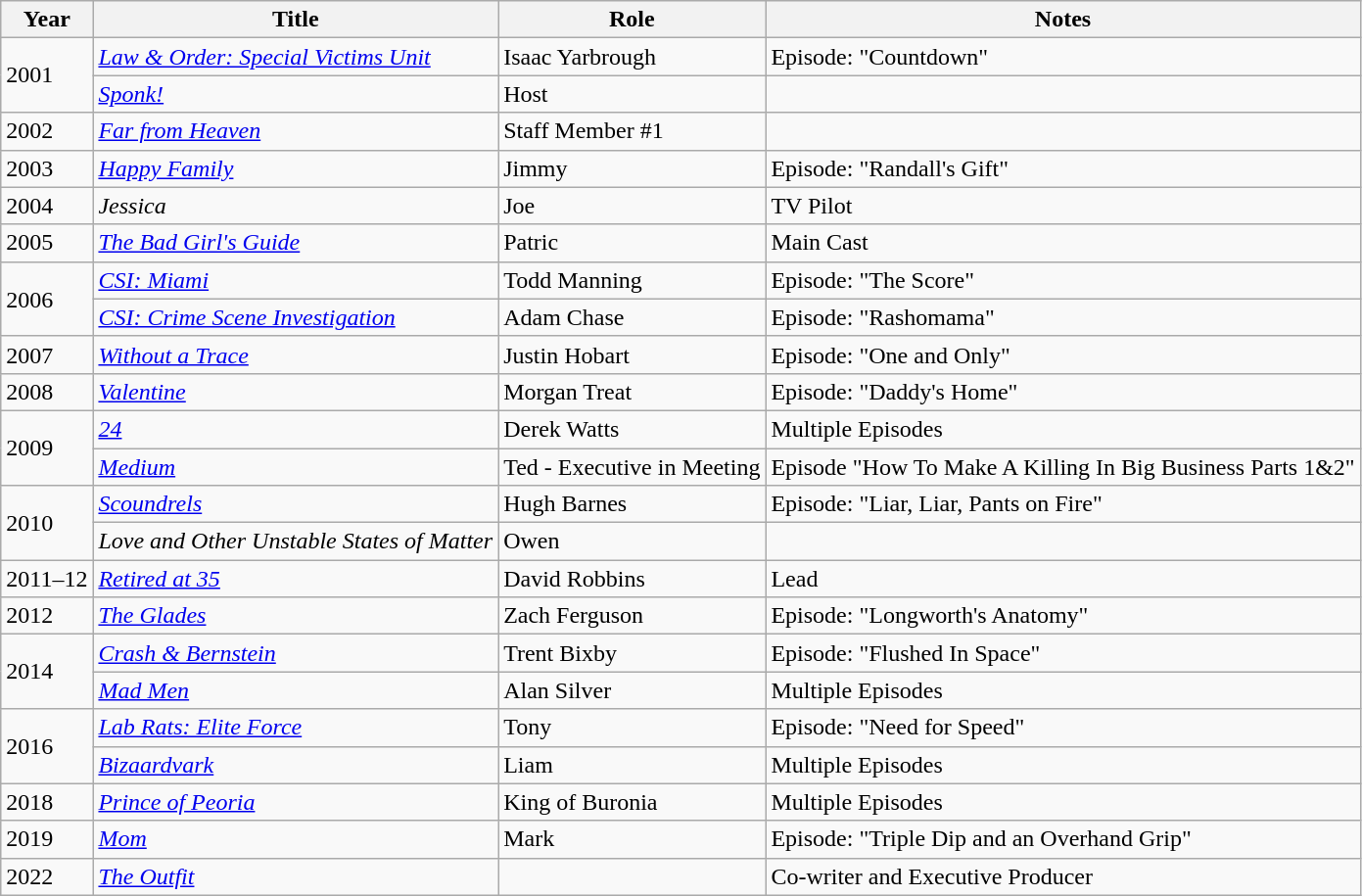<table class="wikitable">
<tr>
<th>Year</th>
<th>Title</th>
<th>Role</th>
<th>Notes</th>
</tr>
<tr>
<td rowspan="2">2001</td>
<td><em><a href='#'>Law & Order: Special Victims Unit</a></em></td>
<td>Isaac Yarbrough</td>
<td>Episode: "Countdown"</td>
</tr>
<tr>
<td><em><a href='#'>Sponk!</a></em></td>
<td>Host</td>
<td></td>
</tr>
<tr>
<td>2002</td>
<td><em><a href='#'>Far from Heaven</a></em></td>
<td>Staff Member #1</td>
<td></td>
</tr>
<tr>
<td>2003</td>
<td><em><a href='#'>Happy Family</a></em></td>
<td>Jimmy</td>
<td>Episode: "Randall's Gift"</td>
</tr>
<tr>
<td>2004</td>
<td><em>Jessica</em></td>
<td>Joe</td>
<td>TV Pilot</td>
</tr>
<tr>
<td>2005</td>
<td><em><a href='#'>The Bad Girl's Guide</a></em></td>
<td>Patric</td>
<td>Main Cast</td>
</tr>
<tr>
<td rowspan="2">2006</td>
<td><em><a href='#'>CSI: Miami</a></em></td>
<td>Todd Manning</td>
<td>Episode: "The Score"</td>
</tr>
<tr>
<td><em><a href='#'>CSI: Crime Scene Investigation</a></em></td>
<td>Adam Chase</td>
<td>Episode: "Rashomama"</td>
</tr>
<tr>
<td>2007</td>
<td><em><a href='#'>Without a Trace</a></em></td>
<td>Justin Hobart</td>
<td>Episode: "One and Only"</td>
</tr>
<tr>
<td>2008</td>
<td><em><a href='#'>Valentine</a></em></td>
<td>Morgan Treat</td>
<td>Episode: "Daddy's Home"</td>
</tr>
<tr>
<td rowspan="2">2009</td>
<td><em><a href='#'>24</a></em></td>
<td>Derek Watts</td>
<td>Multiple Episodes</td>
</tr>
<tr>
<td><em><a href='#'>Medium</a></em></td>
<td>Ted - Executive in Meeting</td>
<td>Episode "How To Make A Killing In Big Business Parts 1&2"</td>
</tr>
<tr>
<td rowspan="2">2010</td>
<td><em><a href='#'>Scoundrels</a></em></td>
<td>Hugh Barnes</td>
<td>Episode: "Liar, Liar, Pants on Fire"</td>
</tr>
<tr>
<td><em>Love and Other Unstable States of Matter</em></td>
<td>Owen</td>
<td></td>
</tr>
<tr>
<td>2011–12</td>
<td><em><a href='#'>Retired at 35</a></em></td>
<td>David Robbins</td>
<td>Lead</td>
</tr>
<tr>
<td>2012</td>
<td><em><a href='#'>The Glades</a></em></td>
<td>Zach Ferguson</td>
<td>Episode: "Longworth's Anatomy"</td>
</tr>
<tr>
<td rowspan="2">2014</td>
<td><em><a href='#'>Crash & Bernstein</a></em></td>
<td>Trent Bixby</td>
<td>Episode: "Flushed In Space"</td>
</tr>
<tr>
<td><em><a href='#'>Mad Men</a></em></td>
<td>Alan Silver</td>
<td>Multiple Episodes</td>
</tr>
<tr>
<td rowspan="2">2016</td>
<td><em><a href='#'>Lab Rats: Elite Force</a></em></td>
<td>Tony</td>
<td>Episode: "Need for Speed"</td>
</tr>
<tr>
<td><em><a href='#'>Bizaardvark</a></em></td>
<td>Liam</td>
<td>Multiple Episodes</td>
</tr>
<tr>
<td>2018</td>
<td><em><a href='#'>Prince of Peoria</a></em></td>
<td>King of Buronia</td>
<td>Multiple Episodes</td>
</tr>
<tr>
<td>2019</td>
<td><em><a href='#'>Mom</a></em></td>
<td>Mark</td>
<td>Episode: "Triple Dip and an Overhand Grip"</td>
</tr>
<tr>
<td>2022</td>
<td><em><a href='#'>The Outfit</a></em></td>
<td></td>
<td>Co-writer and Executive Producer</td>
</tr>
</table>
